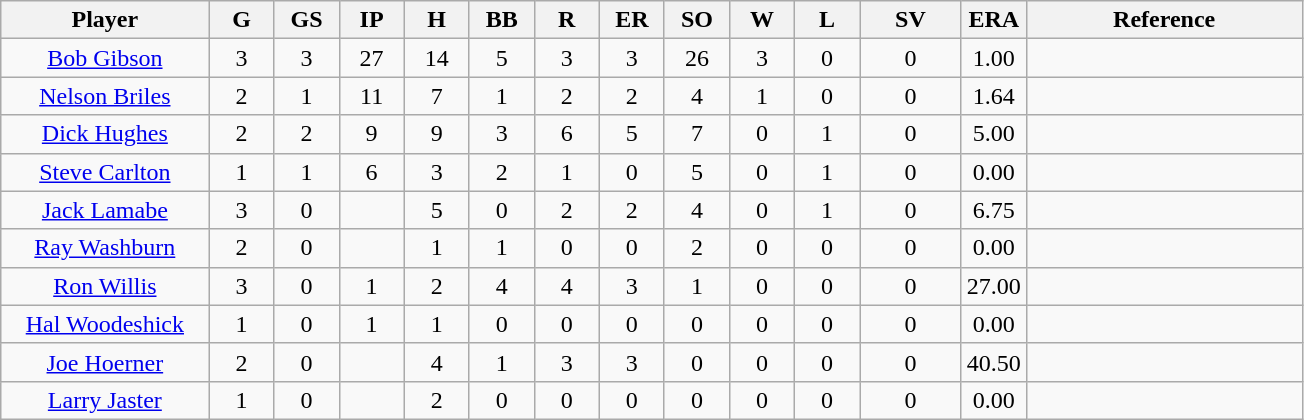<table class="wikitable sortable" style="text-align:center">
<tr>
<th width="16%">Player</th>
<th width="5%">G</th>
<th width="5%">GS</th>
<th width="5%">IP</th>
<th width="5%">H</th>
<th width="5%">BB</th>
<th width="5%">R</th>
<th width="5%">ER</th>
<th width="5%">SO</th>
<th width="5%">W</th>
<th width="5%">L</th>
<th>SV</th>
<th width="5%">ERA</th>
<th>Reference</th>
</tr>
<tr>
<td><a href='#'>Bob Gibson</a></td>
<td>3</td>
<td>3</td>
<td>27</td>
<td>14</td>
<td>5</td>
<td>3</td>
<td>3</td>
<td>26</td>
<td>3</td>
<td>0</td>
<td>0</td>
<td>1.00</td>
<td></td>
</tr>
<tr>
<td><a href='#'>Nelson Briles</a></td>
<td>2</td>
<td>1</td>
<td>11</td>
<td>7</td>
<td>1</td>
<td>2</td>
<td>2</td>
<td>4</td>
<td>1</td>
<td>0</td>
<td>0</td>
<td>1.64</td>
<td></td>
</tr>
<tr>
<td><a href='#'>Dick Hughes</a></td>
<td>2</td>
<td>2</td>
<td>9</td>
<td>9</td>
<td>3</td>
<td>6</td>
<td>5</td>
<td>7</td>
<td>0</td>
<td>1</td>
<td>0</td>
<td>5.00</td>
<td></td>
</tr>
<tr>
<td><a href='#'>Steve Carlton</a></td>
<td>1</td>
<td>1</td>
<td>6</td>
<td>3</td>
<td>2</td>
<td>1</td>
<td>0</td>
<td>5</td>
<td>0</td>
<td>1</td>
<td>0</td>
<td>0.00</td>
<td></td>
</tr>
<tr>
<td><a href='#'>Jack Lamabe</a></td>
<td>3</td>
<td>0</td>
<td></td>
<td>5</td>
<td>0</td>
<td>2</td>
<td>2</td>
<td>4</td>
<td>0</td>
<td>1</td>
<td>0</td>
<td>6.75</td>
<td></td>
</tr>
<tr>
<td><a href='#'>Ray Washburn</a></td>
<td>2</td>
<td>0</td>
<td></td>
<td>1</td>
<td>1</td>
<td>0</td>
<td>0</td>
<td>2</td>
<td>0</td>
<td>0</td>
<td>0</td>
<td>0.00</td>
<td></td>
</tr>
<tr>
<td><a href='#'>Ron Willis</a></td>
<td>3</td>
<td>0</td>
<td>1</td>
<td>2</td>
<td>4</td>
<td>4</td>
<td>3</td>
<td>1</td>
<td>0</td>
<td>0</td>
<td>0</td>
<td>27.00</td>
<td></td>
</tr>
<tr>
<td><a href='#'>Hal Woodeshick</a></td>
<td>1</td>
<td>0</td>
<td>1</td>
<td>1</td>
<td>0</td>
<td>0</td>
<td>0</td>
<td>0</td>
<td>0</td>
<td>0</td>
<td>0</td>
<td>0.00</td>
<td></td>
</tr>
<tr>
<td><a href='#'>Joe Hoerner</a></td>
<td>2</td>
<td>0</td>
<td></td>
<td>4</td>
<td>1</td>
<td>3</td>
<td>3</td>
<td>0</td>
<td>0</td>
<td>0</td>
<td>0</td>
<td>40.50</td>
<td></td>
</tr>
<tr>
<td><a href='#'>Larry Jaster</a></td>
<td>1</td>
<td>0</td>
<td></td>
<td>2</td>
<td>0</td>
<td>0</td>
<td>0</td>
<td>0</td>
<td>0</td>
<td>0</td>
<td>0</td>
<td>0.00</td>
<td></td>
</tr>
</table>
